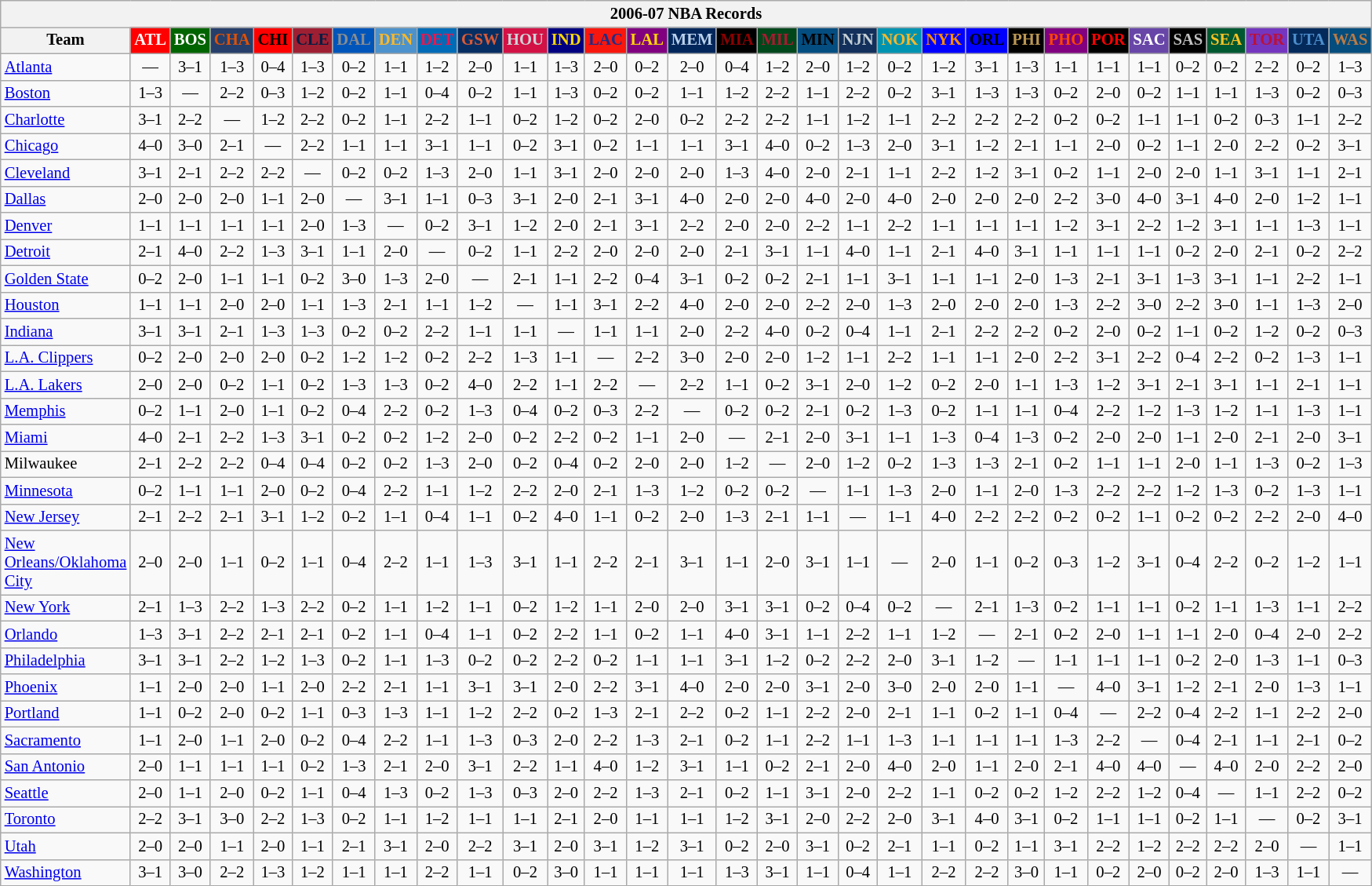<table class="wikitable" style="font-size:86%; text-align:center;">
<tr>
<th colspan=31>2006-07 NBA Records</th>
</tr>
<tr>
<th width=100>Team</th>
<th style="background:#FF0000;color:#FFFFFF;width=35">ATL</th>
<th style="background:#006400;color:#FFFFFF;width=35">BOS</th>
<th style="background:#253E6A;color:#DF5106;width=35">CHA</th>
<th style="background:#FF0000;color:#000000;width=35">CHI</th>
<th style="background:#9F1F32;color:#001D43;width=35">CLE</th>
<th style="background:#0055BA;color:#898D8F;width=35">DAL</th>
<th style="background:#4C92CC;color:#FDB827;width=35">DEN</th>
<th style="background:#006BB7;color:#ED164B;width=35">DET</th>
<th style="background:#072E63;color:#DC5A34;width=35">GSW</th>
<th style="background:#D31145;color:#CBD4D8;width=35">HOU</th>
<th style="background:#000080;color:#FFD700;width=35">IND</th>
<th style="background:#F9160D;color:#1A2E8B;width=35">LAC</th>
<th style="background:#800080;color:#FFD700;width=35">LAL</th>
<th style="background:#00265B;color:#BAD1EB;width=35">MEM</th>
<th style="background:#000000;color:#8B0000;width=35">MIA</th>
<th style="background:#00471B;color:#AC1A2F;width=35">MIL</th>
<th style="background:#044D80;color:#000000;width=35">MIN</th>
<th style="background:#12305B;color:#C4CED4;width=35">NJN</th>
<th style="background:#0093B1;color:#FDB827;width=35">NOK</th>
<th style="background:#0000FF;color:#FF8C00;width=35">NYK</th>
<th style="background:#0000FF;color:#000000;width=35">ORL</th>
<th style="background:#000000;color:#BB9754;width=35">PHI</th>
<th style="background:#800080;color:#FF4500;width=35">PHO</th>
<th style="background:#000000;color:#FF0000;width=35">POR</th>
<th style="background:#6846A8;color:#FFFFFF;width=35">SAC</th>
<th style="background:#000000;color:#C0C0C0;width=35">SAS</th>
<th style="background:#005831;color:#FFC322;width=35">SEA</th>
<th style="background:#7436BF;color:#BE0F34;width=35">TOR</th>
<th style="background:#042A5C;color:#4C8ECC;width=35">UTA</th>
<th style="background:#044D7D;color:#BC7A44;width=35">WAS</th>
</tr>
<tr>
<td style="text-align:left;"><a href='#'>Atlanta</a></td>
<td>—</td>
<td>3–1</td>
<td>1–3</td>
<td>0–4</td>
<td>1–3</td>
<td>0–2</td>
<td>1–1</td>
<td>1–2</td>
<td>2–0</td>
<td>1–1</td>
<td>1–3</td>
<td>2–0</td>
<td>0–2</td>
<td>2–0</td>
<td>0–4</td>
<td>1–2</td>
<td>2–0</td>
<td>1–2</td>
<td>0–2</td>
<td>1–2</td>
<td>3–1</td>
<td>1–3</td>
<td>1–1</td>
<td>1–1</td>
<td>1–1</td>
<td>0–2</td>
<td>0–2</td>
<td>2–2</td>
<td>0–2</td>
<td>1–3</td>
</tr>
<tr>
<td style="text-align:left;"><a href='#'>Boston</a></td>
<td>1–3</td>
<td>—</td>
<td>2–2</td>
<td>0–3</td>
<td>1–2</td>
<td>0–2</td>
<td>1–1</td>
<td>0–4</td>
<td>0–2</td>
<td>1–1</td>
<td>1–3</td>
<td>0–2</td>
<td>0–2</td>
<td>1–1</td>
<td>1–2</td>
<td>2–2</td>
<td>1–1</td>
<td>2–2</td>
<td>0–2</td>
<td>3–1</td>
<td>1–3</td>
<td>1–3</td>
<td>0–2</td>
<td>2–0</td>
<td>0–2</td>
<td>1–1</td>
<td>1–1</td>
<td>1–3</td>
<td>0–2</td>
<td>0–3</td>
</tr>
<tr>
<td style="text-align:left;"><a href='#'>Charlotte</a></td>
<td>3–1</td>
<td>2–2</td>
<td>—</td>
<td>1–2</td>
<td>2–2</td>
<td>0–2</td>
<td>1–1</td>
<td>2–2</td>
<td>1–1</td>
<td>0–2</td>
<td>1–2</td>
<td>0–2</td>
<td>2–0</td>
<td>0–2</td>
<td>2–2</td>
<td>2–2</td>
<td>1–1</td>
<td>1–2</td>
<td>1–1</td>
<td>2–2</td>
<td>2–2</td>
<td>2–2</td>
<td>0–2</td>
<td>0–2</td>
<td>1–1</td>
<td>1–1</td>
<td>0–2</td>
<td>0–3</td>
<td>1–1</td>
<td>2–2</td>
</tr>
<tr>
<td style="text-align:left;"><a href='#'>Chicago</a></td>
<td>4–0</td>
<td>3–0</td>
<td>2–1</td>
<td>—</td>
<td>2–2</td>
<td>1–1</td>
<td>1–1</td>
<td>3–1</td>
<td>1–1</td>
<td>0–2</td>
<td>3–1</td>
<td>0–2</td>
<td>1–1</td>
<td>1–1</td>
<td>3–1</td>
<td>4–0</td>
<td>0–2</td>
<td>1–3</td>
<td>2–0</td>
<td>3–1</td>
<td>1–2</td>
<td>2–1</td>
<td>1–1</td>
<td>2–0</td>
<td>0–2</td>
<td>1–1</td>
<td>2–0</td>
<td>2–2</td>
<td>0–2</td>
<td>3–1</td>
</tr>
<tr>
<td style="text-align:left;"><a href='#'>Cleveland</a></td>
<td>3–1</td>
<td>2–1</td>
<td>2–2</td>
<td>2–2</td>
<td>—</td>
<td>0–2</td>
<td>0–2</td>
<td>1–3</td>
<td>2–0</td>
<td>1–1</td>
<td>3–1</td>
<td>2–0</td>
<td>2–0</td>
<td>2–0</td>
<td>1–3</td>
<td>4–0</td>
<td>2–0</td>
<td>2–1</td>
<td>1–1</td>
<td>2–2</td>
<td>1–2</td>
<td>3–1</td>
<td>0–2</td>
<td>1–1</td>
<td>2–0</td>
<td>2–0</td>
<td>1–1</td>
<td>3–1</td>
<td>1–1</td>
<td>2–1</td>
</tr>
<tr>
<td style="text-align:left;"><a href='#'>Dallas</a></td>
<td>2–0</td>
<td>2–0</td>
<td>2–0</td>
<td>1–1</td>
<td>2–0</td>
<td>—</td>
<td>3–1</td>
<td>1–1</td>
<td>0–3</td>
<td>3–1</td>
<td>2–0</td>
<td>2–1</td>
<td>3–1</td>
<td>4–0</td>
<td>2–0</td>
<td>2–0</td>
<td>4–0</td>
<td>2–0</td>
<td>4–0</td>
<td>2–0</td>
<td>2–0</td>
<td>2–0</td>
<td>2–2</td>
<td>3–0</td>
<td>4–0</td>
<td>3–1</td>
<td>4–0</td>
<td>2–0</td>
<td>1–2</td>
<td>1–1</td>
</tr>
<tr>
<td style="text-align:left;"><a href='#'>Denver</a></td>
<td>1–1</td>
<td>1–1</td>
<td>1–1</td>
<td>1–1</td>
<td>2–0</td>
<td>1–3</td>
<td>—</td>
<td>0–2</td>
<td>3–1</td>
<td>1–2</td>
<td>2–0</td>
<td>2–1</td>
<td>3–1</td>
<td>2–2</td>
<td>2–0</td>
<td>2–0</td>
<td>2–2</td>
<td>1–1</td>
<td>2–2</td>
<td>1–1</td>
<td>1–1</td>
<td>1–1</td>
<td>1–2</td>
<td>3–1</td>
<td>2–2</td>
<td>1–2</td>
<td>3–1</td>
<td>1–1</td>
<td>1–3</td>
<td>1–1</td>
</tr>
<tr>
<td style="text-align:left;"><a href='#'>Detroit</a></td>
<td>2–1</td>
<td>4–0</td>
<td>2–2</td>
<td>1–3</td>
<td>3–1</td>
<td>1–1</td>
<td>2–0</td>
<td>—</td>
<td>0–2</td>
<td>1–1</td>
<td>2–2</td>
<td>2–0</td>
<td>2–0</td>
<td>2–0</td>
<td>2–1</td>
<td>3–1</td>
<td>1–1</td>
<td>4–0</td>
<td>1–1</td>
<td>2–1</td>
<td>4–0</td>
<td>3–1</td>
<td>1–1</td>
<td>1–1</td>
<td>1–1</td>
<td>0–2</td>
<td>2–0</td>
<td>2–1</td>
<td>0–2</td>
<td>2–2</td>
</tr>
<tr>
<td style="text-align:left;"><a href='#'>Golden State</a></td>
<td>0–2</td>
<td>2–0</td>
<td>1–1</td>
<td>1–1</td>
<td>0–2</td>
<td>3–0</td>
<td>1–3</td>
<td>2–0</td>
<td>—</td>
<td>2–1</td>
<td>1–1</td>
<td>2–2</td>
<td>0–4</td>
<td>3–1</td>
<td>0–2</td>
<td>0–2</td>
<td>2–1</td>
<td>1–1</td>
<td>3–1</td>
<td>1–1</td>
<td>1–1</td>
<td>2–0</td>
<td>1–3</td>
<td>2–1</td>
<td>3–1</td>
<td>1–3</td>
<td>3–1</td>
<td>1–1</td>
<td>2–2</td>
<td>1–1</td>
</tr>
<tr>
<td style="text-align:left;"><a href='#'>Houston</a></td>
<td>1–1</td>
<td>1–1</td>
<td>2–0</td>
<td>2–0</td>
<td>1–1</td>
<td>1–3</td>
<td>2–1</td>
<td>1–1</td>
<td>1–2</td>
<td>—</td>
<td>1–1</td>
<td>3–1</td>
<td>2–2</td>
<td>4–0</td>
<td>2–0</td>
<td>2–0</td>
<td>2–2</td>
<td>2–0</td>
<td>1–3</td>
<td>2–0</td>
<td>2–0</td>
<td>2–0</td>
<td>1–3</td>
<td>2–2</td>
<td>3–0</td>
<td>2–2</td>
<td>3–0</td>
<td>1–1</td>
<td>1–3</td>
<td>2–0</td>
</tr>
<tr>
<td style="text-align:left;"><a href='#'>Indiana</a></td>
<td>3–1</td>
<td>3–1</td>
<td>2–1</td>
<td>1–3</td>
<td>1–3</td>
<td>0–2</td>
<td>0–2</td>
<td>2–2</td>
<td>1–1</td>
<td>1–1</td>
<td>—</td>
<td>1–1</td>
<td>1–1</td>
<td>2–0</td>
<td>2–2</td>
<td>4–0</td>
<td>0–2</td>
<td>0–4</td>
<td>1–1</td>
<td>2–1</td>
<td>2–2</td>
<td>2–2</td>
<td>0–2</td>
<td>2–0</td>
<td>0–2</td>
<td>1–1</td>
<td>0–2</td>
<td>1–2</td>
<td>0–2</td>
<td>0–3</td>
</tr>
<tr>
<td style="text-align:left;"><a href='#'>L.A. Clippers</a></td>
<td>0–2</td>
<td>2–0</td>
<td>2–0</td>
<td>2–0</td>
<td>0–2</td>
<td>1–2</td>
<td>1–2</td>
<td>0–2</td>
<td>2–2</td>
<td>1–3</td>
<td>1–1</td>
<td>—</td>
<td>2–2</td>
<td>3–0</td>
<td>2–0</td>
<td>2–0</td>
<td>1–2</td>
<td>1–1</td>
<td>2–2</td>
<td>1–1</td>
<td>1–1</td>
<td>2–0</td>
<td>2–2</td>
<td>3–1</td>
<td>2–2</td>
<td>0–4</td>
<td>2–2</td>
<td>0–2</td>
<td>1–3</td>
<td>1–1</td>
</tr>
<tr>
<td style="text-align:left;"><a href='#'>L.A. Lakers</a></td>
<td>2–0</td>
<td>2–0</td>
<td>0–2</td>
<td>1–1</td>
<td>0–2</td>
<td>1–3</td>
<td>1–3</td>
<td>0–2</td>
<td>4–0</td>
<td>2–2</td>
<td>1–1</td>
<td>2–2</td>
<td>—</td>
<td>2–2</td>
<td>1–1</td>
<td>0–2</td>
<td>3–1</td>
<td>2–0</td>
<td>1–2</td>
<td>0–2</td>
<td>2–0</td>
<td>1–1</td>
<td>1–3</td>
<td>1–2</td>
<td>3–1</td>
<td>2–1</td>
<td>3–1</td>
<td>1–1</td>
<td>2–1</td>
<td>1–1</td>
</tr>
<tr>
<td style="text-align:left;"><a href='#'>Memphis</a></td>
<td>0–2</td>
<td>1–1</td>
<td>2–0</td>
<td>1–1</td>
<td>0–2</td>
<td>0–4</td>
<td>2–2</td>
<td>0–2</td>
<td>1–3</td>
<td>0–4</td>
<td>0–2</td>
<td>0–3</td>
<td>2–2</td>
<td>—</td>
<td>0–2</td>
<td>0–2</td>
<td>2–1</td>
<td>0–2</td>
<td>1–3</td>
<td>0–2</td>
<td>1–1</td>
<td>1–1</td>
<td>0–4</td>
<td>2–2</td>
<td>1–2</td>
<td>1–3</td>
<td>1–2</td>
<td>1–1</td>
<td>1–3</td>
<td>1–1</td>
</tr>
<tr>
<td style="text-align:left;"><a href='#'>Miami</a></td>
<td>4–0</td>
<td>2–1</td>
<td>2–2</td>
<td>1–3</td>
<td>3–1</td>
<td>0–2</td>
<td>0–2</td>
<td>1–2</td>
<td>2–0</td>
<td>0–2</td>
<td>2–2</td>
<td>0–2</td>
<td>1–1</td>
<td>2–0</td>
<td>—</td>
<td>2–1</td>
<td>2–0</td>
<td>3–1</td>
<td>1–1</td>
<td>1–3</td>
<td>0–4</td>
<td>1–3</td>
<td>0–2</td>
<td>2–0</td>
<td>2–0</td>
<td>1–1</td>
<td>2–0</td>
<td>2–1</td>
<td>2–0</td>
<td>3–1</td>
</tr>
<tr>
<td style="text-align:left;">Milwaukee</td>
<td>2–1</td>
<td>2–2</td>
<td>2–2</td>
<td>0–4</td>
<td>0–4</td>
<td>0–2</td>
<td>0–2</td>
<td>1–3</td>
<td>2–0</td>
<td>0–2</td>
<td>0–4</td>
<td>0–2</td>
<td>2–0</td>
<td>2–0</td>
<td>1–2</td>
<td>—</td>
<td>2–0</td>
<td>1–2</td>
<td>0–2</td>
<td>1–3</td>
<td>1–3</td>
<td>2–1</td>
<td>0–2</td>
<td>1–1</td>
<td>1–1</td>
<td>2–0</td>
<td>1–1</td>
<td>1–3</td>
<td>0–2</td>
<td>1–3</td>
</tr>
<tr>
<td style="text-align:left;"><a href='#'>Minnesota</a></td>
<td>0–2</td>
<td>1–1</td>
<td>1–1</td>
<td>2–0</td>
<td>0–2</td>
<td>0–4</td>
<td>2–2</td>
<td>1–1</td>
<td>1–2</td>
<td>2–2</td>
<td>2–0</td>
<td>2–1</td>
<td>1–3</td>
<td>1–2</td>
<td>0–2</td>
<td>0–2</td>
<td>—</td>
<td>1–1</td>
<td>1–3</td>
<td>2–0</td>
<td>1–1</td>
<td>2–0</td>
<td>1–3</td>
<td>2–2</td>
<td>2–2</td>
<td>1–2</td>
<td>1–3</td>
<td>0–2</td>
<td>1–3</td>
<td>1–1</td>
</tr>
<tr>
<td style="text-align:left;"><a href='#'>New Jersey</a></td>
<td>2–1</td>
<td>2–2</td>
<td>2–1</td>
<td>3–1</td>
<td>1–2</td>
<td>0–2</td>
<td>1–1</td>
<td>0–4</td>
<td>1–1</td>
<td>0–2</td>
<td>4–0</td>
<td>1–1</td>
<td>0–2</td>
<td>2–0</td>
<td>1–3</td>
<td>2–1</td>
<td>1–1</td>
<td>—</td>
<td>1–1</td>
<td>4–0</td>
<td>2–2</td>
<td>2–2</td>
<td>0–2</td>
<td>0–2</td>
<td>1–1</td>
<td>0–2</td>
<td>0–2</td>
<td>2–2</td>
<td>2–0</td>
<td>4–0</td>
</tr>
<tr>
<td style="text-align:left;"><a href='#'>New Orleans/Oklahoma City</a></td>
<td>2–0</td>
<td>2–0</td>
<td>1–1</td>
<td>0–2</td>
<td>1–1</td>
<td>0–4</td>
<td>2–2</td>
<td>1–1</td>
<td>1–3</td>
<td>3–1</td>
<td>1–1</td>
<td>2–2</td>
<td>2–1</td>
<td>3–1</td>
<td>1–1</td>
<td>2–0</td>
<td>3–1</td>
<td>1–1</td>
<td>—</td>
<td>2–0</td>
<td>1–1</td>
<td>0–2</td>
<td>0–3</td>
<td>1–2</td>
<td>3–1</td>
<td>0–4</td>
<td>2–2</td>
<td>0–2</td>
<td>1–2</td>
<td>1–1</td>
</tr>
<tr>
<td style="text-align:left;"><a href='#'>New York</a></td>
<td>2–1</td>
<td>1–3</td>
<td>2–2</td>
<td>1–3</td>
<td>2–2</td>
<td>0–2</td>
<td>1–1</td>
<td>1–2</td>
<td>1–1</td>
<td>0–2</td>
<td>1–2</td>
<td>1–1</td>
<td>2–0</td>
<td>2–0</td>
<td>3–1</td>
<td>3–1</td>
<td>0–2</td>
<td>0–4</td>
<td>0–2</td>
<td>—</td>
<td>2–1</td>
<td>1–3</td>
<td>0–2</td>
<td>1–1</td>
<td>1–1</td>
<td>0–2</td>
<td>1–1</td>
<td>1–3</td>
<td>1–1</td>
<td>2–2</td>
</tr>
<tr>
<td style="text-align:left;"><a href='#'>Orlando</a></td>
<td>1–3</td>
<td>3–1</td>
<td>2–2</td>
<td>2–1</td>
<td>2–1</td>
<td>0–2</td>
<td>1–1</td>
<td>0–4</td>
<td>1–1</td>
<td>0–2</td>
<td>2–2</td>
<td>1–1</td>
<td>0–2</td>
<td>1–1</td>
<td>4–0</td>
<td>3–1</td>
<td>1–1</td>
<td>2–2</td>
<td>1–1</td>
<td>1–2</td>
<td>—</td>
<td>2–1</td>
<td>0–2</td>
<td>2–0</td>
<td>1–1</td>
<td>1–1</td>
<td>2–0</td>
<td>0–4</td>
<td>2–0</td>
<td>2–2</td>
</tr>
<tr>
<td style="text-align:left;"><a href='#'>Philadelphia</a></td>
<td>3–1</td>
<td>3–1</td>
<td>2–2</td>
<td>1–2</td>
<td>1–3</td>
<td>0–2</td>
<td>1–1</td>
<td>1–3</td>
<td>0–2</td>
<td>0–2</td>
<td>2–2</td>
<td>0–2</td>
<td>1–1</td>
<td>1–1</td>
<td>3–1</td>
<td>1–2</td>
<td>0–2</td>
<td>2–2</td>
<td>2–0</td>
<td>3–1</td>
<td>1–2</td>
<td>—</td>
<td>1–1</td>
<td>1–1</td>
<td>1–1</td>
<td>0–2</td>
<td>2–0</td>
<td>1–3</td>
<td>1–1</td>
<td>0–3</td>
</tr>
<tr>
<td style="text-align:left;"><a href='#'>Phoenix</a></td>
<td>1–1</td>
<td>2–0</td>
<td>2–0</td>
<td>1–1</td>
<td>2–0</td>
<td>2–2</td>
<td>2–1</td>
<td>1–1</td>
<td>3–1</td>
<td>3–1</td>
<td>2–0</td>
<td>2–2</td>
<td>3–1</td>
<td>4–0</td>
<td>2–0</td>
<td>2–0</td>
<td>3–1</td>
<td>2–0</td>
<td>3–0</td>
<td>2–0</td>
<td>2–0</td>
<td>1–1</td>
<td>—</td>
<td>4–0</td>
<td>3–1</td>
<td>1–2</td>
<td>2–1</td>
<td>2–0</td>
<td>1–3</td>
<td>1–1</td>
</tr>
<tr>
<td style="text-align:left;"><a href='#'>Portland</a></td>
<td>1–1</td>
<td>0–2</td>
<td>2–0</td>
<td>0–2</td>
<td>1–1</td>
<td>0–3</td>
<td>1–3</td>
<td>1–1</td>
<td>1–2</td>
<td>2–2</td>
<td>0–2</td>
<td>1–3</td>
<td>2–1</td>
<td>2–2</td>
<td>0–2</td>
<td>1–1</td>
<td>2–2</td>
<td>2–0</td>
<td>2–1</td>
<td>1–1</td>
<td>0–2</td>
<td>1–1</td>
<td>0–4</td>
<td>—</td>
<td>2–2</td>
<td>0–4</td>
<td>2–2</td>
<td>1–1</td>
<td>2–2</td>
<td>2–0</td>
</tr>
<tr>
<td style="text-align:left;"><a href='#'>Sacramento</a></td>
<td>1–1</td>
<td>2–0</td>
<td>1–1</td>
<td>2–0</td>
<td>0–2</td>
<td>0–4</td>
<td>2–2</td>
<td>1–1</td>
<td>1–3</td>
<td>0–3</td>
<td>2–0</td>
<td>2–2</td>
<td>1–3</td>
<td>2–1</td>
<td>0–2</td>
<td>1–1</td>
<td>2–2</td>
<td>1–1</td>
<td>1–3</td>
<td>1–1</td>
<td>1–1</td>
<td>1–1</td>
<td>1–3</td>
<td>2–2</td>
<td>—</td>
<td>0–4</td>
<td>2–1</td>
<td>1–1</td>
<td>2–1</td>
<td>0–2</td>
</tr>
<tr>
<td style="text-align:left;"><a href='#'>San Antonio</a></td>
<td>2–0</td>
<td>1–1</td>
<td>1–1</td>
<td>1–1</td>
<td>0–2</td>
<td>1–3</td>
<td>2–1</td>
<td>2–0</td>
<td>3–1</td>
<td>2–2</td>
<td>1–1</td>
<td>4–0</td>
<td>1–2</td>
<td>3–1</td>
<td>1–1</td>
<td>0–2</td>
<td>2–1</td>
<td>2–0</td>
<td>4–0</td>
<td>2–0</td>
<td>1–1</td>
<td>2–0</td>
<td>2–1</td>
<td>4–0</td>
<td>4–0</td>
<td>—</td>
<td>4–0</td>
<td>2–0</td>
<td>2–2</td>
<td>2–0</td>
</tr>
<tr>
<td style="text-align:left;"><a href='#'>Seattle</a></td>
<td>2–0</td>
<td>1–1</td>
<td>2–0</td>
<td>0–2</td>
<td>1–1</td>
<td>0–4</td>
<td>1–3</td>
<td>0–2</td>
<td>1–3</td>
<td>0–3</td>
<td>2–0</td>
<td>2–2</td>
<td>1–3</td>
<td>2–1</td>
<td>0–2</td>
<td>1–1</td>
<td>3–1</td>
<td>2–0</td>
<td>2–2</td>
<td>1–1</td>
<td>0–2</td>
<td>0–2</td>
<td>1–2</td>
<td>2–2</td>
<td>1–2</td>
<td>0–4</td>
<td>—</td>
<td>1–1</td>
<td>2–2</td>
<td>0–2</td>
</tr>
<tr>
<td style="text-align:left;"><a href='#'>Toronto</a></td>
<td>2–2</td>
<td>3–1</td>
<td>3–0</td>
<td>2–2</td>
<td>1–3</td>
<td>0–2</td>
<td>1–1</td>
<td>1–2</td>
<td>1–1</td>
<td>1–1</td>
<td>2–1</td>
<td>2–0</td>
<td>1–1</td>
<td>1–1</td>
<td>1–2</td>
<td>3–1</td>
<td>2–0</td>
<td>2–2</td>
<td>2–0</td>
<td>3–1</td>
<td>4–0</td>
<td>3–1</td>
<td>0–2</td>
<td>1–1</td>
<td>1–1</td>
<td>0–2</td>
<td>1–1</td>
<td>—</td>
<td>0–2</td>
<td>3–1</td>
</tr>
<tr>
<td style="text-align:left;"><a href='#'>Utah</a></td>
<td>2–0</td>
<td>2–0</td>
<td>1–1</td>
<td>2–0</td>
<td>1–1</td>
<td>2–1</td>
<td>3–1</td>
<td>2–0</td>
<td>2–2</td>
<td>3–1</td>
<td>2–0</td>
<td>3–1</td>
<td>1–2</td>
<td>3–1</td>
<td>0–2</td>
<td>2–0</td>
<td>3–1</td>
<td>0–2</td>
<td>2–1</td>
<td>1–1</td>
<td>0–2</td>
<td>1–1</td>
<td>3–1</td>
<td>2–2</td>
<td>1–2</td>
<td>2–2</td>
<td>2–2</td>
<td>2–0</td>
<td>—</td>
<td>1–1</td>
</tr>
<tr>
<td style="text-align:left;"><a href='#'>Washington</a></td>
<td>3–1</td>
<td>3–0</td>
<td>2–2</td>
<td>1–3</td>
<td>1–2</td>
<td>1–1</td>
<td>1–1</td>
<td>2–2</td>
<td>1–1</td>
<td>0–2</td>
<td>3–0</td>
<td>1–1</td>
<td>1–1</td>
<td>1–1</td>
<td>1–3</td>
<td>3–1</td>
<td>1–1</td>
<td>0–4</td>
<td>1–1</td>
<td>2–2</td>
<td>2–2</td>
<td>3–0</td>
<td>1–1</td>
<td>0–2</td>
<td>2–0</td>
<td>0–2</td>
<td>2–0</td>
<td>1–3</td>
<td>1–1</td>
<td>—</td>
</tr>
</table>
